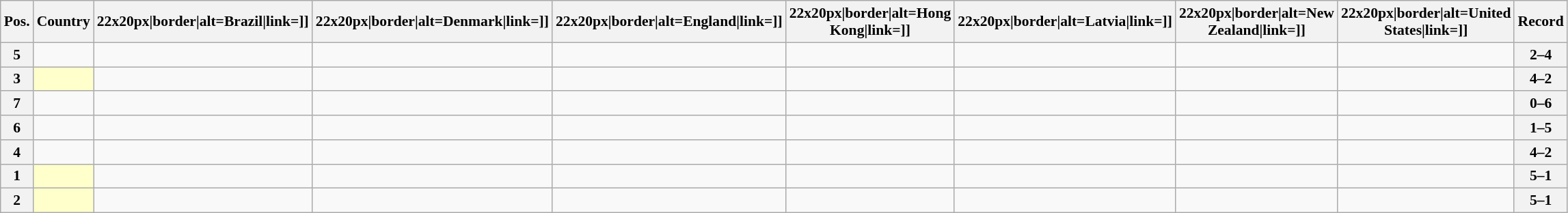<table class="wikitable sortable nowrap" style="text-align:center; font-size:0.9em;">
<tr>
<th>Pos.</th>
<th>Country</th>
<th [[Image:>22x20px|border|alt=Brazil|link=]]</th>
<th [[Image:>22x20px|border|alt=Denmark|link=]]</th>
<th [[Image:>22x20px|border|alt=England|link=]]</th>
<th [[Image:>22x20px|border|alt=Hong Kong|link=]]</th>
<th [[Image:>22x20px|border|alt=Latvia|link=]]</th>
<th [[Image:>22x20px|border|alt=New Zealand|link=]]</th>
<th [[Image:>22x20px|border|alt=United States|link=]]</th>
<th>Record</th>
</tr>
<tr>
<th>5</th>
<td style="text-align:left;"></td>
<td></td>
<td></td>
<td></td>
<td></td>
<td></td>
<td></td>
<td></td>
<th>2–4</th>
</tr>
<tr>
<th>3</th>
<td style="text-align:left; background:#ffffcc;"></td>
<td></td>
<td></td>
<td></td>
<td></td>
<td></td>
<td></td>
<td></td>
<th>4–2</th>
</tr>
<tr>
<th>7</th>
<td style="text-align:left;"></td>
<td></td>
<td></td>
<td></td>
<td></td>
<td></td>
<td></td>
<td></td>
<th>0–6</th>
</tr>
<tr>
<th>6</th>
<td style="text-align:left;"></td>
<td></td>
<td></td>
<td></td>
<td></td>
<td></td>
<td></td>
<td></td>
<th>1–5</th>
</tr>
<tr>
<th>4</th>
<td style="text-align:left;"></td>
<td></td>
<td></td>
<td></td>
<td></td>
<td></td>
<td></td>
<td></td>
<th>4–2</th>
</tr>
<tr>
<th>1</th>
<td style="text-align:left; background:#ffffcc;"></td>
<td></td>
<td></td>
<td></td>
<td></td>
<td></td>
<td></td>
<td></td>
<th>5–1</th>
</tr>
<tr>
<th>2</th>
<td style="text-align:left; background:#ffffcc;"></td>
<td></td>
<td></td>
<td></td>
<td></td>
<td></td>
<td></td>
<td></td>
<th>5–1</th>
</tr>
</table>
